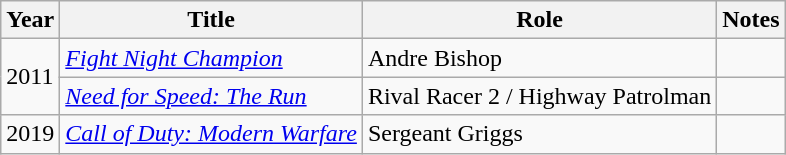<table class="wikitable plainrowheaders sortable">
<tr>
<th scope="col">Year</th>
<th scope="col">Title</th>
<th scope="col">Role</th>
<th class="unsortable">Notes</th>
</tr>
<tr>
<td rowspan="2">2011</td>
<td><em><a href='#'>Fight Night Champion</a></em></td>
<td>Andre Bishop</td>
<td></td>
</tr>
<tr>
<td><em><a href='#'>Need for Speed: The Run</a></em></td>
<td>Rival Racer 2 / Highway Patrolman</td>
<td></td>
</tr>
<tr>
<td>2019</td>
<td><em><a href='#'>Call of Duty: Modern Warfare</a></em></td>
<td>Sergeant Griggs</td>
<td></td>
</tr>
</table>
